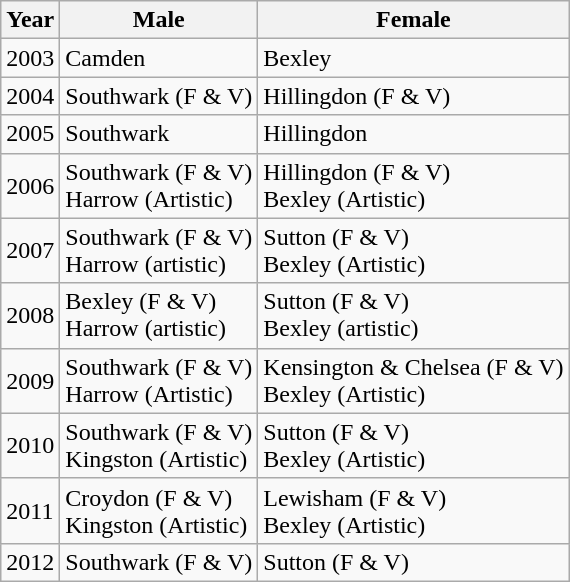<table class="wikitable">
<tr>
<th>Year</th>
<th>Male</th>
<th>Female</th>
</tr>
<tr>
<td>2003</td>
<td>Camden</td>
<td>Bexley</td>
</tr>
<tr>
<td>2004</td>
<td>Southwark (F & V)</td>
<td>Hillingdon (F & V)</td>
</tr>
<tr>
<td>2005</td>
<td>Southwark</td>
<td>Hillingdon</td>
</tr>
<tr>
<td>2006</td>
<td>Southwark (F & V)<br>Harrow (Artistic)</td>
<td>Hillingdon (F & V)<br>Bexley (Artistic)</td>
</tr>
<tr>
<td>2007</td>
<td>Southwark (F & V)<br>Harrow (artistic)</td>
<td>Sutton (F & V)<br>Bexley (Artistic)</td>
</tr>
<tr>
<td>2008</td>
<td>Bexley (F & V)<br>Harrow (artistic)</td>
<td>Sutton (F & V)<br>Bexley (artistic)</td>
</tr>
<tr>
<td>2009</td>
<td>Southwark (F & V)<br>Harrow (Artistic)</td>
<td>Kensington & Chelsea (F & V)<br>Bexley (Artistic)</td>
</tr>
<tr>
<td>2010</td>
<td>Southwark (F & V)<br>Kingston (Artistic)</td>
<td>Sutton (F & V)<br>Bexley (Artistic)</td>
</tr>
<tr>
<td>2011</td>
<td>Croydon (F & V)<br>Kingston (Artistic)</td>
<td>Lewisham (F & V)<br>Bexley (Artistic)</td>
</tr>
<tr>
<td>2012</td>
<td>Southwark (F & V)</td>
<td>Sutton (F & V)</td>
</tr>
</table>
